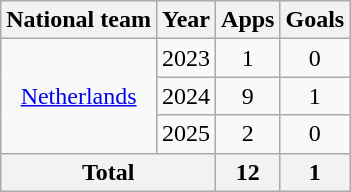<table class=wikitable style=text-align:center>
<tr>
<th>National team</th>
<th>Year</th>
<th>Apps</th>
<th>Goals</th>
</tr>
<tr>
<td rowspan="3"><a href='#'>Netherlands</a></td>
<td>2023</td>
<td>1</td>
<td>0</td>
</tr>
<tr>
<td>2024</td>
<td>9</td>
<td>1</td>
</tr>
<tr>
<td>2025</td>
<td>2</td>
<td>0</td>
</tr>
<tr>
<th colspan="2">Total</th>
<th>12</th>
<th>1</th>
</tr>
</table>
